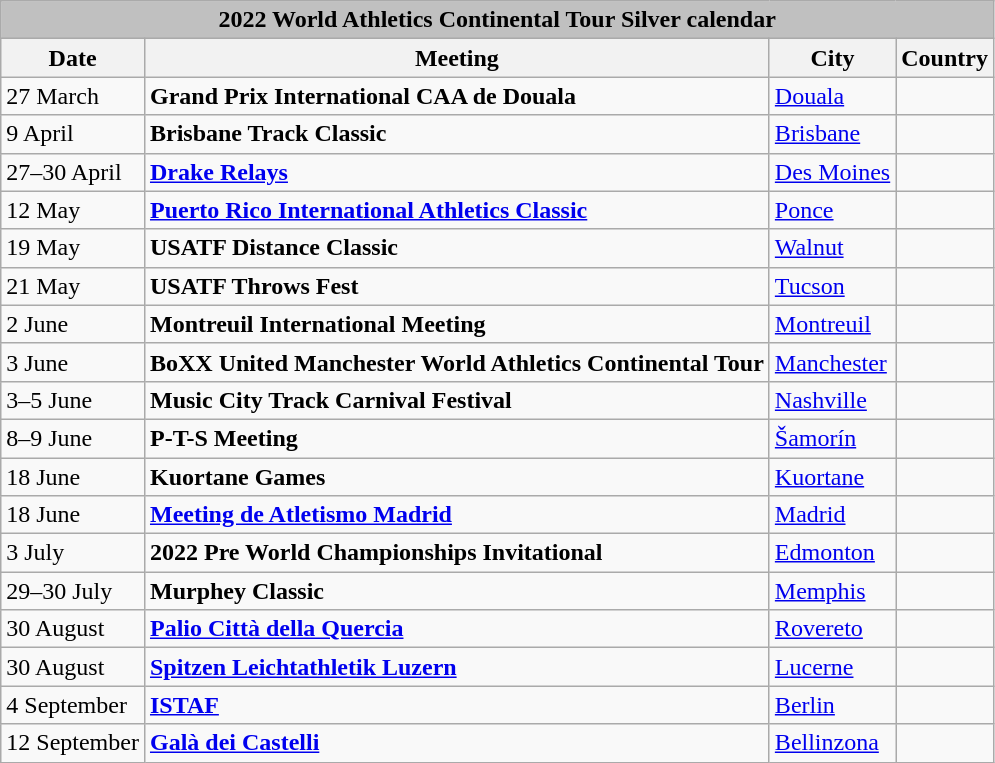<table class="wikitable sortable">
<tr>
<td align=center colspan=4 bgcolor="silver"><strong>2022 World Athletics Continental Tour Silver calendar</strong></td>
</tr>
<tr>
<th>Date</th>
<th>Meeting</th>
<th>City</th>
<th>Country</th>
</tr>
<tr>
<td>27 March</td>
<td><strong>Grand Prix International CAA de Douala</strong></td>
<td><a href='#'>Douala</a></td>
<td></td>
</tr>
<tr>
<td>9 April</td>
<td><strong>Brisbane Track Classic</strong></td>
<td><a href='#'>Brisbane</a></td>
<td></td>
</tr>
<tr>
<td>27–30 April</td>
<td><strong><a href='#'>Drake Relays</a></strong></td>
<td><a href='#'>Des Moines</a></td>
<td></td>
</tr>
<tr>
<td>12 May</td>
<td><strong><a href='#'>Puerto Rico International Athletics Classic</a></strong></td>
<td><a href='#'>Ponce</a></td>
<td></td>
</tr>
<tr>
<td>19 May</td>
<td><strong>USATF Distance Classic</strong></td>
<td><a href='#'>Walnut</a></td>
<td></td>
</tr>
<tr>
<td>21 May</td>
<td><strong>USATF Throws Fest</strong></td>
<td><a href='#'>Tucson</a></td>
<td></td>
</tr>
<tr>
<td>2 June</td>
<td><strong>Montreuil International Meeting</strong></td>
<td><a href='#'>Montreuil</a></td>
<td></td>
</tr>
<tr>
<td>3 June</td>
<td><strong>BoXX United Manchester World Athletics Continental Tour</strong></td>
<td><a href='#'>Manchester</a></td>
<td></td>
</tr>
<tr>
<td>3–5 June</td>
<td><strong>Music City Track Carnival Festival</strong></td>
<td><a href='#'>Nashville</a></td>
<td></td>
</tr>
<tr>
<td>8–9 June</td>
<td><strong>P-T-S Meeting</strong></td>
<td><a href='#'>Šamorín</a></td>
<td></td>
</tr>
<tr>
<td>18 June</td>
<td><strong>Kuortane Games</strong></td>
<td><a href='#'>Kuortane</a></td>
<td></td>
</tr>
<tr>
<td>18 June</td>
<td><strong><a href='#'>Meeting de Atletismo Madrid</a></strong></td>
<td><a href='#'>Madrid</a></td>
<td></td>
</tr>
<tr>
<td>3 July</td>
<td><strong>2022 Pre World Championships Invitational</strong></td>
<td><a href='#'>Edmonton</a></td>
<td></td>
</tr>
<tr>
<td>29–30 July</td>
<td><strong>Murphey Classic</strong></td>
<td><a href='#'>Memphis</a></td>
<td></td>
</tr>
<tr>
<td>30 August</td>
<td><strong><a href='#'>Palio Città della Quercia</a></strong></td>
<td><a href='#'>Rovereto</a></td>
<td></td>
</tr>
<tr>
<td>30 August</td>
<td><strong><a href='#'>Spitzen Leichtathletik Luzern</a></strong></td>
<td><a href='#'>Lucerne</a></td>
<td></td>
</tr>
<tr>
<td>4 September</td>
<td><strong><a href='#'>ISTAF</a></strong></td>
<td><a href='#'>Berlin</a></td>
<td></td>
</tr>
<tr>
<td>12 September</td>
<td><strong><a href='#'>Galà dei Castelli</a></strong></td>
<td><a href='#'>Bellinzona</a></td>
<td></td>
</tr>
</table>
